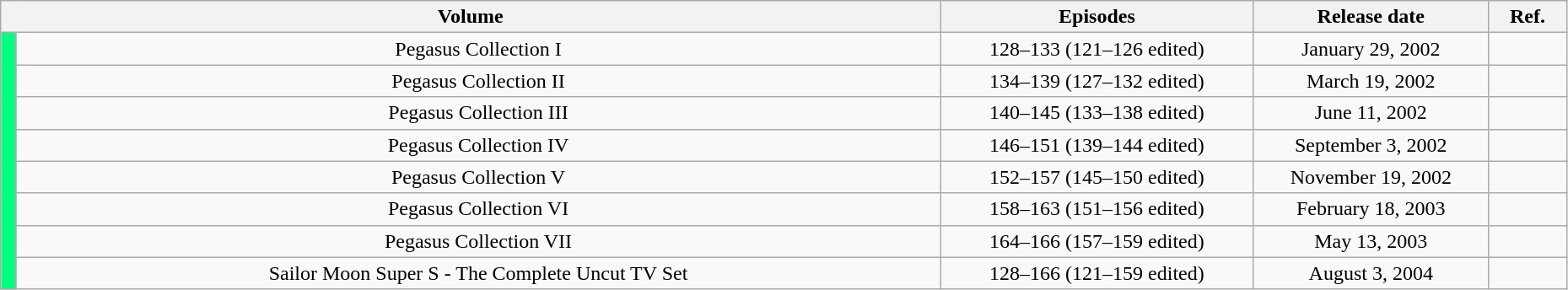<table class="wikitable" style="text-align: center; width: 98%;">
<tr>
<th colspan="2">Volume</th>
<th width="20%">Episodes</th>
<th width="15%">Release date</th>
<th width="5%">Ref.</th>
</tr>
<tr>
<td rowspan="8" width="1%" style="background: #00FF7F;"></td>
<td>Pegasus Collection I</td>
<td>128–133 (121–126 edited)</td>
<td>January 29, 2002</td>
<td></td>
</tr>
<tr>
<td>Pegasus Collection II</td>
<td>134–139 (127–132 edited)</td>
<td>March 19, 2002</td>
<td></td>
</tr>
<tr>
<td>Pegasus Collection III</td>
<td>140–145 (133–138 edited)</td>
<td>June 11, 2002</td>
<td></td>
</tr>
<tr>
<td>Pegasus Collection IV</td>
<td>146–151 (139–144 edited)</td>
<td>September 3, 2002</td>
<td></td>
</tr>
<tr>
<td>Pegasus Collection V</td>
<td>152–157 (145–150 edited)</td>
<td>November 19, 2002</td>
<td></td>
</tr>
<tr>
<td>Pegasus Collection VI</td>
<td>158–163 (151–156 edited)</td>
<td>February 18, 2003</td>
<td></td>
</tr>
<tr>
<td>Pegasus Collection VII</td>
<td>164–166 (157–159 edited)</td>
<td>May 13, 2003</td>
<td></td>
</tr>
<tr>
<td>Sailor Moon Super S - The Complete Uncut TV Set</td>
<td>128–166 (121–159 edited)</td>
<td>August 3, 2004</td>
<td></td>
</tr>
</table>
